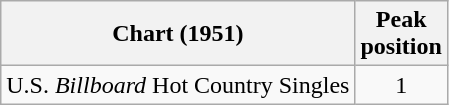<table class="wikitable">
<tr>
<th align="left">Chart (1951)</th>
<th align="center">Peak<br>position</th>
</tr>
<tr>
<td align="left">U.S. <em>Billboard</em> Hot Country Singles</td>
<td align="center">1</td>
</tr>
</table>
